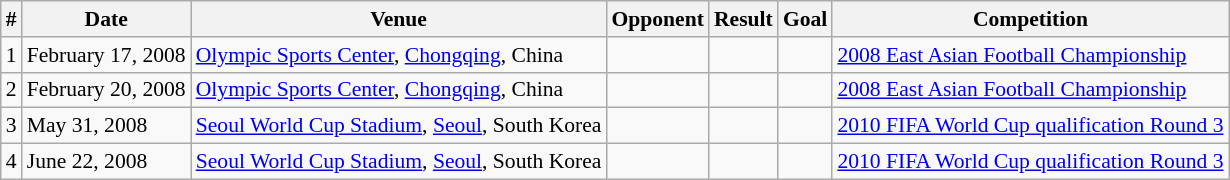<table class="wikitable collapsible collapsed" style="font-size:90%">
<tr>
<th>#</th>
<th>Date</th>
<th>Venue</th>
<th>Opponent</th>
<th>Result</th>
<th>Goal</th>
<th>Competition</th>
</tr>
<tr>
<td>1</td>
<td>February 17, 2008</td>
<td><a href='#'>Olympic Sports Center</a>, <a href='#'>Chongqing</a>, China</td>
<td></td>
<td></td>
<td></td>
<td><a href='#'>2008 East Asian Football Championship</a></td>
</tr>
<tr>
<td>2</td>
<td>February 20, 2008</td>
<td><a href='#'>Olympic Sports Center</a>, <a href='#'>Chongqing</a>, China</td>
<td></td>
<td></td>
<td></td>
<td><a href='#'>2008 East Asian Football Championship</a></td>
</tr>
<tr>
<td>3</td>
<td>May 31, 2008</td>
<td><a href='#'>Seoul World Cup Stadium</a>, <a href='#'>Seoul</a>, South Korea</td>
<td></td>
<td></td>
<td></td>
<td><a href='#'>2010 FIFA World Cup qualification Round 3</a></td>
</tr>
<tr>
<td>4</td>
<td>June 22, 2008</td>
<td><a href='#'>Seoul World Cup Stadium</a>, <a href='#'>Seoul</a>, South Korea</td>
<td></td>
<td></td>
<td></td>
<td><a href='#'>2010 FIFA World Cup qualification Round 3</a></td>
</tr>
</table>
